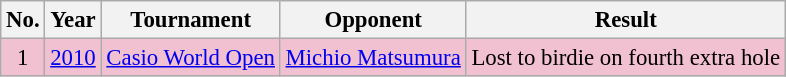<table class="wikitable" style="font-size:95%;">
<tr>
<th>No.</th>
<th>Year</th>
<th>Tournament</th>
<th>Opponent</th>
<th>Result</th>
</tr>
<tr style="background:#F2C1D1;">
<td align=center>1</td>
<td><a href='#'>2010</a></td>
<td><a href='#'>Casio World Open</a></td>
<td> <a href='#'>Michio Matsumura</a></td>
<td>Lost to birdie on fourth extra hole</td>
</tr>
</table>
